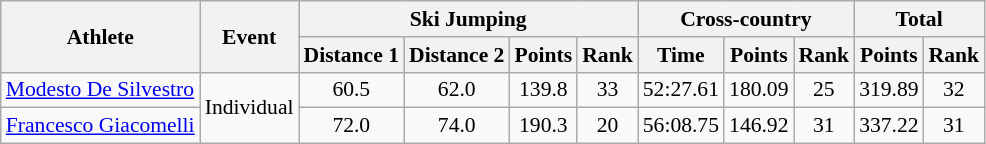<table class="wikitable" style="font-size:90%">
<tr>
<th rowspan="2">Athlete</th>
<th rowspan="2">Event</th>
<th colspan="4">Ski Jumping</th>
<th colspan="3">Cross-country</th>
<th colspan="2">Total</th>
</tr>
<tr>
<th>Distance 1</th>
<th>Distance 2</th>
<th>Points</th>
<th>Rank</th>
<th>Time</th>
<th>Points</th>
<th>Rank</th>
<th>Points</th>
<th>Rank</th>
</tr>
<tr>
<td><a href='#'>Modesto De Silvestro</a></td>
<td rowspan="2">Individual</td>
<td align="center">60.5</td>
<td align="center">62.0</td>
<td align="center">139.8</td>
<td align="center">33</td>
<td align="center">52:27.61</td>
<td align="center">180.09</td>
<td align="center">25</td>
<td align="center">319.89</td>
<td align="center">32</td>
</tr>
<tr>
<td><a href='#'>Francesco Giacomelli</a></td>
<td align="center">72.0</td>
<td align="center">74.0</td>
<td align="center">190.3</td>
<td align="center">20</td>
<td align="center">56:08.75</td>
<td align="center">146.92</td>
<td align="center">31</td>
<td align="center">337.22</td>
<td align="center">31</td>
</tr>
</table>
